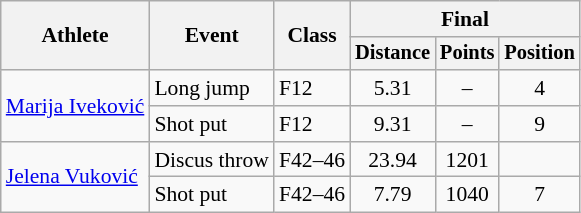<table class=wikitable style="font-size:90%">
<tr>
<th rowspan="2">Athlete</th>
<th rowspan="2">Event</th>
<th rowspan="2">Class</th>
<th colspan="3">Final</th>
</tr>
<tr style="font-size:95%">
<th>Distance</th>
<th>Points</th>
<th>Position</th>
</tr>
<tr>
<td rowspan="2"><a href='#'>Marija Iveković</a></td>
<td>Long jump</td>
<td>F12</td>
<td align=center>5.31</td>
<td align=center>–</td>
<td align=center>4</td>
</tr>
<tr>
<td>Shot put</td>
<td>F12</td>
<td align=center>9.31</td>
<td align=center>–</td>
<td align=center>9</td>
</tr>
<tr>
<td rowspan="2"><a href='#'>Jelena Vuković</a></td>
<td>Discus throw</td>
<td>F42–46</td>
<td align=center>23.94</td>
<td align=center>1201</td>
<td align=center></td>
</tr>
<tr>
<td>Shot put</td>
<td>F42–46</td>
<td align=center>7.79</td>
<td align=center>1040</td>
<td align=center>7</td>
</tr>
</table>
